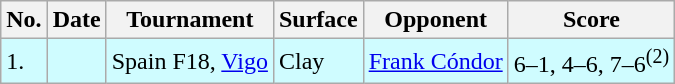<table class="sortable wikitable">
<tr>
<th>No.</th>
<th>Date</th>
<th>Tournament</th>
<th>Surface</th>
<th>Opponent</th>
<th class="unsortable">Score</th>
</tr>
<tr style="background:#cffcff;">
<td>1.</td>
<td></td>
<td>Spain F18, <a href='#'>Vigo</a></td>
<td>Clay</td>
<td> <a href='#'>Frank Cóndor</a></td>
<td>6–1, 4–6, 7–6<sup>(2)</sup></td>
</tr>
</table>
